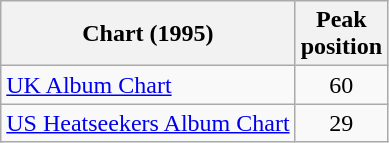<table class="wikitable sortable">
<tr>
<th>Chart (1995)</th>
<th>Peak<br>position</th>
</tr>
<tr>
<td><a href='#'>UK Album Chart</a></td>
<td style="text-align:center;">60</td>
</tr>
<tr>
<td><a href='#'>US Heatseekers Album Chart</a></td>
<td style="text-align:center;">29</td>
</tr>
</table>
